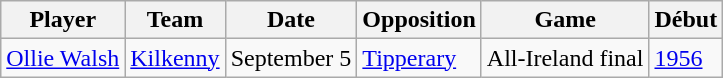<table class="wikitable">
<tr>
<th>Player</th>
<th>Team</th>
<th>Date</th>
<th>Opposition</th>
<th>Game</th>
<th>Début</th>
</tr>
<tr>
<td><a href='#'>Ollie Walsh</a></td>
<td><a href='#'>Kilkenny</a></td>
<td>September 5</td>
<td><a href='#'>Tipperary</a></td>
<td>All-Ireland final</td>
<td><a href='#'>1956</a></td>
</tr>
</table>
